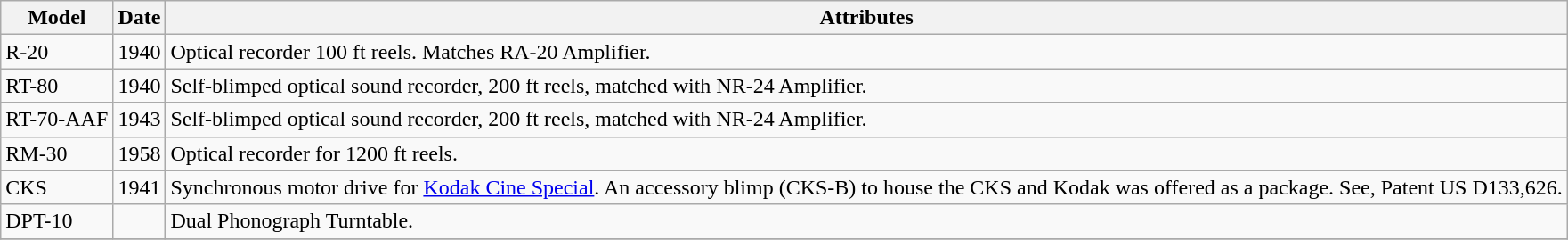<table class="wikitable">
<tr>
<th>Model</th>
<th>Date</th>
<th>Attributes</th>
</tr>
<tr>
<td>R-20</td>
<td>1940</td>
<td>Optical recorder 100 ft reels.  Matches RA-20 Amplifier.</td>
</tr>
<tr>
<td>RT-80</td>
<td>1940</td>
<td>Self-blimped optical sound recorder, 200 ft reels, matched with NR-24 Amplifier.</td>
</tr>
<tr>
<td>RT-70-AAF</td>
<td>1943</td>
<td>Self-blimped optical sound recorder, 200 ft reels, matched with NR-24 Amplifier.</td>
</tr>
<tr>
<td>RM-30</td>
<td>1958</td>
<td>Optical recorder for 1200 ft reels.</td>
</tr>
<tr>
<td>CKS</td>
<td>1941</td>
<td>Synchronous motor drive for <a href='#'>Kodak Cine Special</a>.    An accessory blimp (CKS-B) to house the CKS and Kodak was offered as a package. See, Patent US D133,626.</td>
</tr>
<tr>
<td>DPT-10</td>
<td></td>
<td>Dual Phonograph Turntable.</td>
</tr>
<tr>
</tr>
</table>
